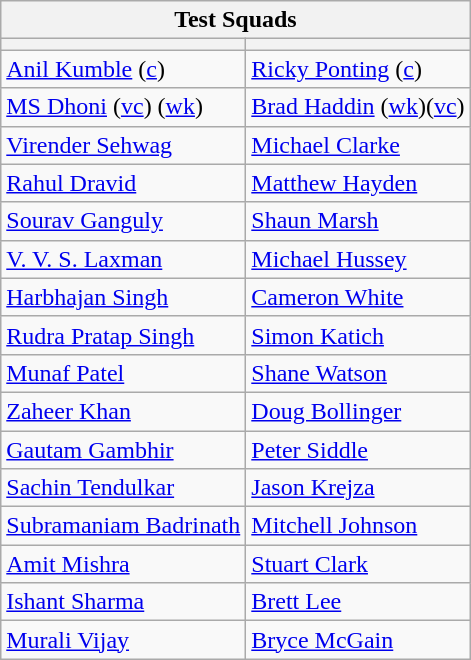<table class="wikitable">
<tr>
<th colspan=2>Test Squads</th>
</tr>
<tr>
<th></th>
<th></th>
</tr>
<tr>
<td><a href='#'>Anil Kumble</a> (<a href='#'>c</a>)</td>
<td><a href='#'>Ricky Ponting</a> (<a href='#'>c</a>)</td>
</tr>
<tr>
<td><a href='#'>MS Dhoni</a> (<a href='#'>vc</a>) (<a href='#'>wk</a>)</td>
<td><a href='#'>Brad Haddin</a> (<a href='#'>wk</a>)(<a href='#'>vc</a>)</td>
</tr>
<tr>
<td><a href='#'>Virender Sehwag</a></td>
<td><a href='#'>Michael Clarke</a></td>
</tr>
<tr>
<td><a href='#'>Rahul Dravid</a></td>
<td><a href='#'>Matthew Hayden</a></td>
</tr>
<tr>
<td><a href='#'>Sourav Ganguly</a></td>
<td><a href='#'>Shaun Marsh</a></td>
</tr>
<tr>
<td><a href='#'>V. V. S. Laxman</a></td>
<td><a href='#'>Michael Hussey</a></td>
</tr>
<tr>
<td><a href='#'>Harbhajan Singh</a></td>
<td><a href='#'>Cameron White</a></td>
</tr>
<tr>
<td><a href='#'>Rudra Pratap Singh</a></td>
<td><a href='#'>Simon Katich</a></td>
</tr>
<tr>
<td><a href='#'>Munaf Patel</a></td>
<td><a href='#'>Shane Watson</a></td>
</tr>
<tr>
<td><a href='#'>Zaheer Khan</a></td>
<td><a href='#'>Doug Bollinger</a></td>
</tr>
<tr>
<td><a href='#'>Gautam Gambhir</a></td>
<td><a href='#'>Peter Siddle</a></td>
</tr>
<tr>
<td><a href='#'>Sachin Tendulkar</a></td>
<td><a href='#'>Jason Krejza</a></td>
</tr>
<tr>
<td><a href='#'>Subramaniam Badrinath</a></td>
<td><a href='#'>Mitchell Johnson</a></td>
</tr>
<tr>
<td><a href='#'>Amit Mishra</a></td>
<td><a href='#'>Stuart Clark</a></td>
</tr>
<tr>
<td><a href='#'>Ishant Sharma</a></td>
<td><a href='#'>Brett Lee</a></td>
</tr>
<tr>
<td><a href='#'>Murali Vijay</a></td>
<td><a href='#'>Bryce McGain</a></td>
</tr>
</table>
